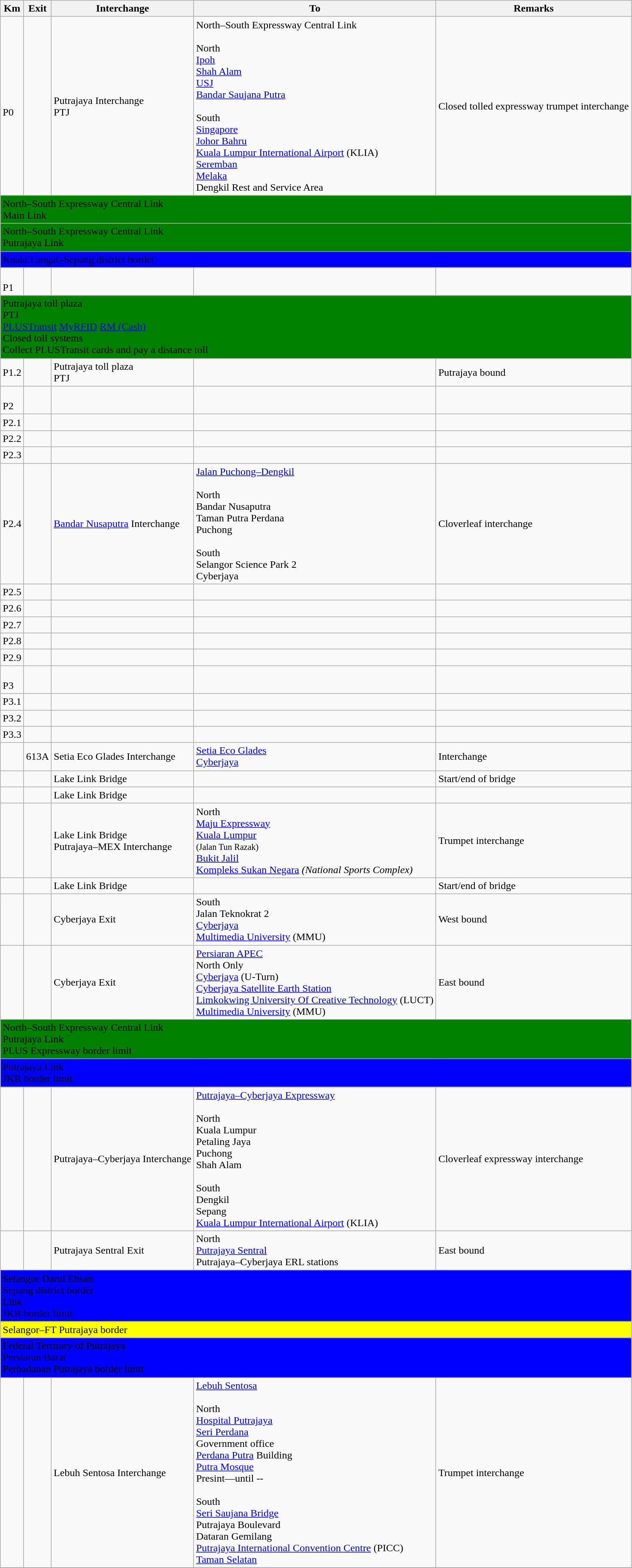<table class=wikitable>
<tr>
<th>Km</th>
<th>Exit</th>
<th>Interchange</th>
<th>To</th>
<th>Remarks</th>
</tr>
<tr>
<td><br>P0</td>
<td></td>
<td>Putrajaya Interchange<br>PTJ</td>
<td>  North–South Expressway Central Link<br><br>North<br><a href='#'>Ipoh</a><br><a href='#'>Shah Alam</a><br><a href='#'>USJ</a><br><a href='#'>Bandar Saujana Putra</a><br><br>South <br><a href='#'>Singapore</a><br><a href='#'>Johor Bahru</a><br><a href='#'>Kuala Lumpur International Airport</a> (KLIA) <br><a href='#'>Seremban</a><br><a href='#'>Melaka</a><br> Dengkil Rest and Service Area</td>
<td>Closed tolled expressway trumpet interchange</td>
</tr>
<tr>
<td style="width:600px" colspan="6" style="text-align:center" bgcolor="green"><span>  North–South Expressway Central Link<br>Main Link</span></td>
</tr>
<tr>
<td style="width:600px" colspan="6" style="text-align:center" bgcolor="green"><span> North–South Expressway Central Link<br>Putrajaya Link</span></td>
</tr>
<tr>
<td style="width:600px" colspan="6" style="text-align:center" bgcolor="blue"><span>Kuala Langat–Sepang district border</span></td>
</tr>
<tr>
<td><br>P1</td>
<td></td>
<td></td>
<td></td>
<td></td>
</tr>
<tr>
<td style="width:600px" colspan="6" style="text-align:center" bgcolor="green"><span>Putrajaya toll plaza<br>PTJ<br><a href='#'><span>PLUSTransit</span></a>   <a href='#'><span>My</span><span>RFID</span></a>   <a href='#'><span>RM (Cash)</span></a><br>Closed toll systems<br>Collect PLUSTransit cards and pay a distance toll</span></td>
</tr>
<tr>
<td>P1.2</td>
<td></td>
<td> Putrajaya toll plaza<br>PTJ</td>
<td>  </td>
<td>Putrajaya bound</td>
</tr>
<tr>
<td><br>P2</td>
<td></td>
<td></td>
<td></td>
<td></td>
</tr>
<tr>
<td>P2.1</td>
<td></td>
<td></td>
<td></td>
<td></td>
</tr>
<tr>
<td>P2.2</td>
<td></td>
<td></td>
<td></td>
<td></td>
</tr>
<tr>
<td>P2.3</td>
<td></td>
<td></td>
<td></td>
<td></td>
</tr>
<tr>
<td>P2.4</td>
<td></td>
<td><a href='#'>Bandar Nusaputra</a> Interchange</td>
<td> <a href='#'>Jalan Puchong–Dengkil</a><br><br>North<br>Bandar Nusaputra<br>Taman Putra Perdana<br>Puchong<br><br>South <br>Selangor Science Park 2<br>Cyberjaya</td>
<td>Cloverleaf interchange</td>
</tr>
<tr>
<td>P2.5</td>
<td></td>
<td></td>
<td></td>
<td></td>
</tr>
<tr>
<td>P2.6</td>
<td></td>
<td></td>
<td></td>
<td></td>
</tr>
<tr>
<td>P2.7</td>
<td></td>
<td></td>
<td></td>
<td></td>
</tr>
<tr>
<td>P2.8</td>
<td></td>
<td></td>
<td></td>
<td></td>
</tr>
<tr>
<td>P2.9</td>
<td></td>
<td></td>
<td></td>
<td></td>
</tr>
<tr>
<td><br>P3</td>
<td></td>
<td></td>
<td></td>
<td></td>
</tr>
<tr>
<td>P3.1</td>
<td></td>
<td></td>
<td></td>
<td></td>
</tr>
<tr>
<td>P3.2</td>
<td></td>
<td></td>
<td></td>
<td></td>
</tr>
<tr>
<td>P3.3</td>
<td></td>
<td></td>
<td></td>
<td></td>
</tr>
<tr>
<td></td>
<td>613A</td>
<td>Setia Eco Glades Interchange</td>
<td><a href='#'>Setia Eco Glades</a><br><a href='#'>Cyberjaya</a></td>
<td>Interchange</td>
</tr>
<tr>
<td></td>
<td></td>
<td>Lake Link Bridge</td>
<td></td>
<td>Start/end of bridge</td>
</tr>
<tr>
<td></td>
<td></td>
<td>Lake Link Bridge</td>
<td></td>
<td></td>
</tr>
<tr>
<td></td>
<td></td>
<td>Lake Link Bridge<br>Putrajaya–MEX Interchange</td>
<td>North<br> <a href='#'>Maju Expressway</a><br><a href='#'>Kuala Lumpur</a><br><small>(Jalan Tun Razak)</small><br><a href='#'>Bukit Jalil</a><br><a href='#'>Kompleks Sukan Negara</a> <em>(National Sports Complex)</em></td>
<td>Trumpet interchange</td>
</tr>
<tr>
<td></td>
<td></td>
<td>Lake Link Bridge</td>
<td></td>
<td>Start/end of bridge</td>
</tr>
<tr>
<td></td>
<td></td>
<td>Cyberjaya Exit</td>
<td>South <br>Jalan Teknokrat 2<br><a href='#'>Cyberjaya</a><br><a href='#'>Multimedia University</a> (MMU) </td>
<td>West bound</td>
</tr>
<tr>
<td></td>
<td></td>
<td>Cyberjaya Exit</td>
<td><a href='#'>Persiaran APEC</a><br>North Only<br><a href='#'>Cyberjaya</a> (U-Turn)<br><a href='#'>Cyberjaya Satellite Earth Station</a><br><a href='#'>Limkokwing University Of Creative Technology</a> (LUCT) <br><a href='#'>Multimedia University</a> (MMU) </td>
<td>East bound</td>
</tr>
<tr>
<td style="width:600px" colspan="6" style="text-align:center" bgcolor="green"><span> North–South Expressway Central Link<br>Putrajaya Link<br>PLUS Expressway border limit</span></td>
</tr>
<tr>
<td style="width:600px" colspan="6" style="text-align:center" bgcolor="blue"><span>Putrajaya Link<br>JKR border limit</span></td>
</tr>
<tr>
<td></td>
<td></td>
<td>Putrajaya–Cyberjaya Interchange</td>
<td> <a href='#'>Putrajaya–Cyberjaya Expressway</a><br><br>North<br>Kuala Lumpur<br>Petaling Jaya<br>Puchong<br>Shah Alam<br><br>South <br>Dengkil<br>Sepang<br><a href='#'>Kuala Lumpur International Airport</a> (KLIA) </td>
<td>Cloverleaf expressway interchange</td>
</tr>
<tr>
<td></td>
<td></td>
<td>Putrajaya Sentral Exit</td>
<td>North<br> <a href='#'>Putrajaya Sentral</a><br>Putrajaya–Cyberjaya ERL stations<br></td>
<td>East bound</td>
</tr>
<tr>
<td style="width:600px" colspan="6" style="text-align:center" bgcolor="blue"><span>Selangor Darul Ehsan<br>Sepang district border<br>Link<br>JKR border limit</span></td>
</tr>
<tr>
<td style="width:600px" colspan="6" style="text-align:center" bgcolor="yellow"><span>Selangor–FT Putrajaya border</span></td>
</tr>
<tr>
<td style="width:600px" colspan="6" style="text-align:center" bgcolor="blue"><span>Federal Territory of Putrajaya<br>Persiaran Barat<br>Perbadanan Putrajaya border limit</span></td>
</tr>
<tr>
<td></td>
<td></td>
<td>Lebuh Sentosa Interchange</td>
<td><a href='#'>Lebuh Sentosa</a><br><br>North<br><a href='#'>Hospital Putrajaya</a> <br><a href='#'>Seri Perdana</a><br>Government office<br><a href='#'>Perdana Putra</a> Building<br><a href='#'>Putra Mosque</a><br>Presint—until --<br><br>South<br><a href='#'>Seri Saujana Bridge</a><br>Putrajaya Boulevard<br>Dataran Gemilang<br><a href='#'>Putrajaya International Convention Centre</a> (PICC)<br><a href='#'>Taman Selatan</a></td>
<td>Trumpet interchange</td>
</tr>
<tr>
</tr>
</table>
